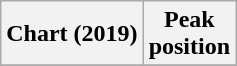<table class="wikitable sortable plainrowheaders">
<tr>
<th>Chart (2019)</th>
<th>Peak<br>position</th>
</tr>
<tr>
</tr>
</table>
